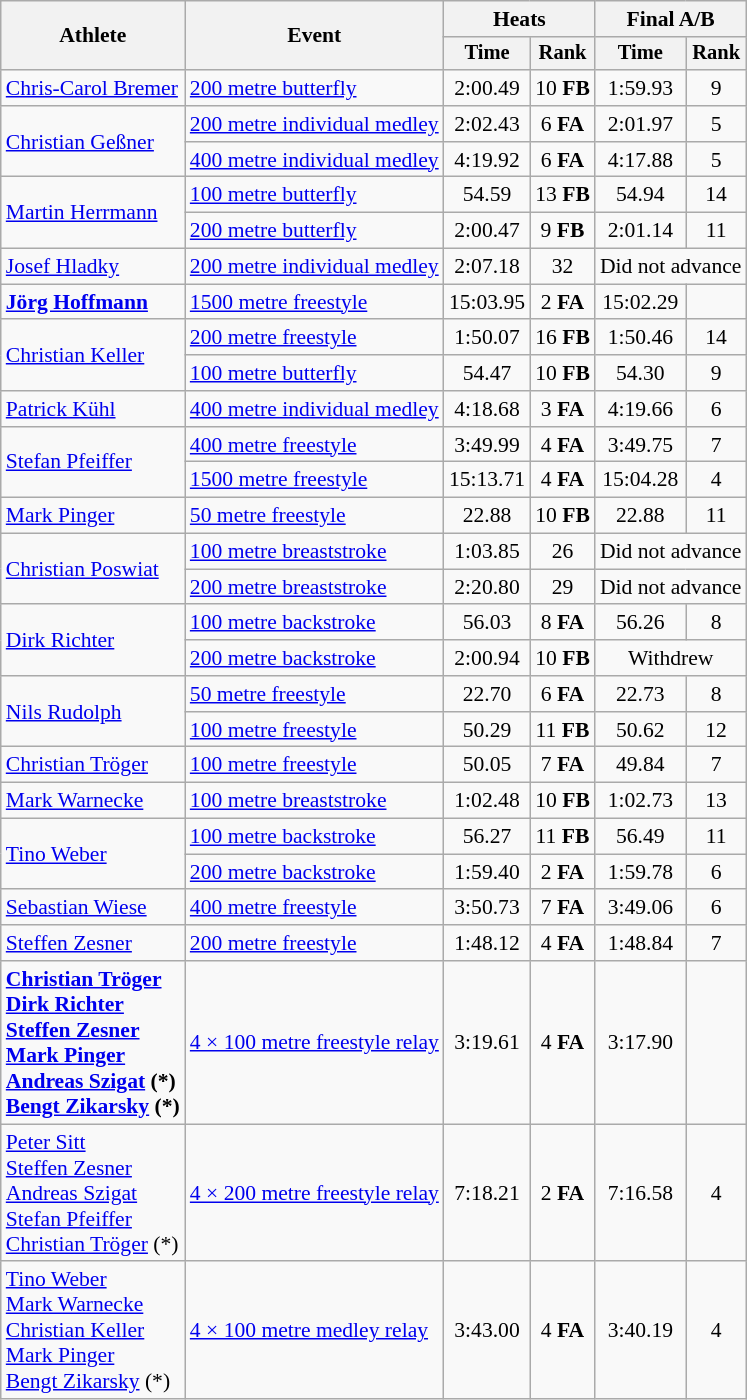<table class="wikitable" style="font-size:90%">
<tr>
<th rowspan="2">Athlete</th>
<th rowspan="2">Event</th>
<th colspan=2>Heats</th>
<th colspan=2>Final A/B</th>
</tr>
<tr style="font-size:95%">
<th>Time</th>
<th>Rank</th>
<th>Time</th>
<th>Rank</th>
</tr>
<tr align=center>
<td align=left><a href='#'>Chris-Carol Bremer</a></td>
<td align=left><a href='#'>200 metre butterfly</a></td>
<td>2:00.49</td>
<td>10 <strong>FB</strong></td>
<td>1:59.93</td>
<td>9</td>
</tr>
<tr align=center>
<td align=left rowspan=2><a href='#'>Christian Geßner</a></td>
<td align=left><a href='#'>200 metre individual medley</a></td>
<td>2:02.43</td>
<td>6 <strong>FA</strong></td>
<td>2:01.97</td>
<td>5</td>
</tr>
<tr align=center>
<td align=left><a href='#'>400 metre individual medley</a></td>
<td>4:19.92</td>
<td>6 <strong>FA</strong></td>
<td>4:17.88</td>
<td>5</td>
</tr>
<tr align=center>
<td align=left rowspan=2><a href='#'>Martin Herrmann</a></td>
<td align=left><a href='#'>100 metre butterfly</a></td>
<td>54.59</td>
<td>13 <strong>FB</strong></td>
<td>54.94</td>
<td>14</td>
</tr>
<tr align=center>
<td align=left><a href='#'>200 metre butterfly</a></td>
<td>2:00.47</td>
<td>9 <strong>FB</strong></td>
<td>2:01.14</td>
<td>11</td>
</tr>
<tr align=center>
<td align=left><a href='#'>Josef Hladky</a></td>
<td align=left><a href='#'>200 metre individual medley</a></td>
<td>2:07.18</td>
<td>32</td>
<td colspan=2>Did not advance</td>
</tr>
<tr align=center>
<td align=left><strong><a href='#'>Jörg Hoffmann</a></strong></td>
<td align=left><a href='#'>1500 metre freestyle</a></td>
<td>15:03.95</td>
<td>2 <strong>FA</strong></td>
<td>15:02.29</td>
<td></td>
</tr>
<tr align=center>
<td align=left rowspan=2><a href='#'>Christian Keller</a></td>
<td align=left><a href='#'>200 metre freestyle</a></td>
<td>1:50.07</td>
<td>16 <strong>FB</strong></td>
<td>1:50.46</td>
<td>14</td>
</tr>
<tr align=center>
<td align=left><a href='#'>100 metre butterfly</a></td>
<td>54.47</td>
<td>10 <strong>FB</strong></td>
<td>54.30</td>
<td>9</td>
</tr>
<tr align=center>
<td align=left><a href='#'>Patrick Kühl</a></td>
<td align=left><a href='#'>400 metre individual medley</a></td>
<td>4:18.68</td>
<td>3 <strong>FA</strong></td>
<td>4:19.66</td>
<td>6</td>
</tr>
<tr align=center>
<td align=left rowspan=2><a href='#'>Stefan Pfeiffer</a></td>
<td align=left><a href='#'>400 metre freestyle</a></td>
<td>3:49.99</td>
<td>4 <strong>FA</strong></td>
<td>3:49.75</td>
<td>7</td>
</tr>
<tr align=center>
<td align=left><a href='#'>1500 metre freestyle</a></td>
<td>15:13.71</td>
<td>4 <strong>FA</strong></td>
<td>15:04.28</td>
<td>4</td>
</tr>
<tr align=center>
<td align=left><a href='#'>Mark Pinger</a></td>
<td align=left><a href='#'>50 metre freestyle</a></td>
<td>22.88</td>
<td>10 <strong>FB</strong></td>
<td>22.88</td>
<td>11</td>
</tr>
<tr align=center>
<td align=left rowspan=2><a href='#'>Christian Poswiat</a></td>
<td align=left><a href='#'>100 metre breaststroke</a></td>
<td>1:03.85</td>
<td>26</td>
<td colspan=2>Did not advance</td>
</tr>
<tr align=center>
<td align=left><a href='#'>200 metre breaststroke</a></td>
<td>2:20.80</td>
<td>29</td>
<td colspan=2>Did not advance</td>
</tr>
<tr align=center>
<td align=left rowspan=2><a href='#'>Dirk Richter</a></td>
<td align=left><a href='#'>100 metre backstroke</a></td>
<td>56.03</td>
<td>8 <strong>FA</strong></td>
<td>56.26</td>
<td>8</td>
</tr>
<tr align=center>
<td align=left><a href='#'>200 metre backstroke</a></td>
<td>2:00.94</td>
<td>10 <strong>FB</strong></td>
<td colspan=2>Withdrew</td>
</tr>
<tr align=center>
<td align=left rowspan=2><a href='#'>Nils Rudolph</a></td>
<td align=left><a href='#'>50 metre freestyle</a></td>
<td>22.70</td>
<td>6 <strong>FA</strong></td>
<td>22.73</td>
<td>8</td>
</tr>
<tr align=center>
<td align=left><a href='#'>100 metre freestyle</a></td>
<td>50.29</td>
<td>11 <strong>FB</strong></td>
<td>50.62</td>
<td>12</td>
</tr>
<tr align=center>
<td align=left><a href='#'>Christian Tröger</a></td>
<td align=left><a href='#'>100 metre freestyle</a></td>
<td>50.05</td>
<td>7 <strong>FA</strong></td>
<td>49.84</td>
<td>7</td>
</tr>
<tr align=center>
<td align=left><a href='#'>Mark Warnecke</a></td>
<td align=left><a href='#'>100 metre breaststroke</a></td>
<td>1:02.48</td>
<td>10 <strong>FB</strong></td>
<td>1:02.73</td>
<td>13</td>
</tr>
<tr align=center>
<td align=left rowspan=2><a href='#'>Tino Weber</a></td>
<td align=left><a href='#'>100 metre backstroke</a></td>
<td>56.27</td>
<td>11 <strong>FB</strong></td>
<td>56.49</td>
<td>11</td>
</tr>
<tr align=center>
<td align=left><a href='#'>200 metre backstroke</a></td>
<td>1:59.40</td>
<td>2 <strong>FA</strong></td>
<td>1:59.78</td>
<td>6</td>
</tr>
<tr align=center>
<td align=left><a href='#'>Sebastian Wiese</a></td>
<td align=left><a href='#'>400 metre freestyle</a></td>
<td>3:50.73</td>
<td>7 <strong>FA</strong></td>
<td>3:49.06</td>
<td>6</td>
</tr>
<tr align=center>
<td align=left><a href='#'>Steffen Zesner</a></td>
<td align=left><a href='#'>200 metre freestyle</a></td>
<td>1:48.12</td>
<td>4 <strong>FA</strong></td>
<td>1:48.84</td>
<td>7</td>
</tr>
<tr align=center>
<td align=left><strong><a href='#'>Christian Tröger</a><br><a href='#'>Dirk Richter</a><br><a href='#'>Steffen Zesner</a><br><a href='#'>Mark Pinger</a><br><a href='#'>Andreas Szigat</a> (*)<br><a href='#'>Bengt Zikarsky</a> (*)</strong></td>
<td align=left><a href='#'>4 × 100 metre freestyle relay</a></td>
<td>3:19.61</td>
<td>4 <strong>FA</strong></td>
<td>3:17.90</td>
<td></td>
</tr>
<tr align=center>
<td align=left><a href='#'>Peter Sitt</a><br><a href='#'>Steffen Zesner</a><br><a href='#'>Andreas Szigat</a><br><a href='#'>Stefan Pfeiffer</a><br><a href='#'>Christian Tröger</a> (*)</td>
<td align=left><a href='#'>4 × 200 metre freestyle relay</a></td>
<td>7:18.21</td>
<td>2 <strong>FA</strong></td>
<td>7:16.58</td>
<td>4</td>
</tr>
<tr align=center>
<td align=left><a href='#'>Tino Weber</a><br><a href='#'>Mark Warnecke</a><br><a href='#'>Christian Keller</a><br><a href='#'>Mark Pinger</a><br><a href='#'>Bengt Zikarsky</a> (*)</td>
<td align=left><a href='#'>4 × 100 metre medley relay</a></td>
<td>3:43.00</td>
<td>4 <strong>FA</strong></td>
<td>3:40.19</td>
<td>4</td>
</tr>
</table>
